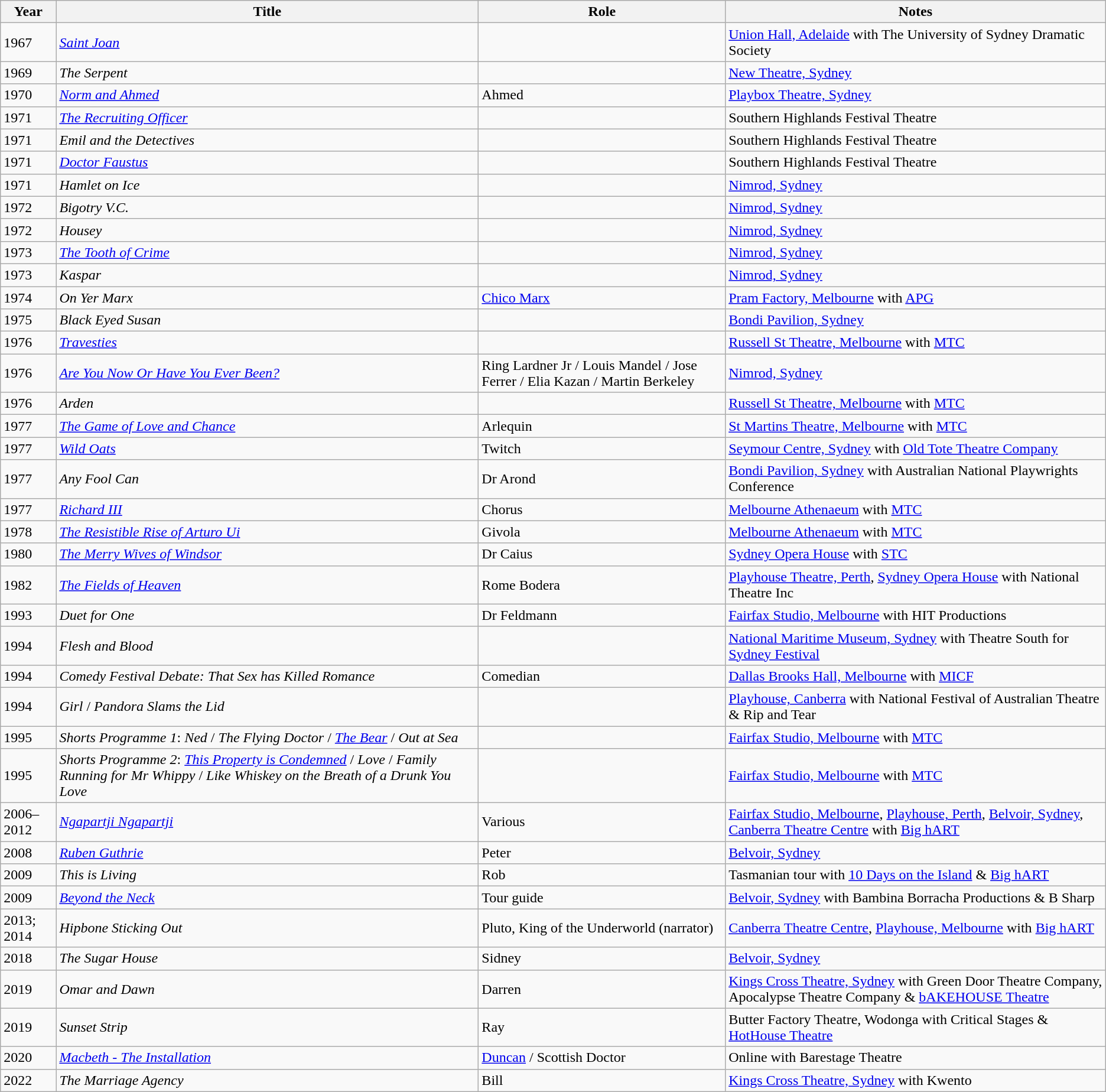<table class=wikitable>
<tr>
<th>Year</th>
<th>Title</th>
<th>Role</th>
<th>Notes</th>
</tr>
<tr>
<td>1967</td>
<td><em><a href='#'>Saint Joan</a></em></td>
<td></td>
<td><a href='#'>Union Hall, Adelaide</a> with The University of Sydney Dramatic Society</td>
</tr>
<tr>
<td>1969</td>
<td><em>The Serpent</em></td>
<td></td>
<td><a href='#'>New Theatre, Sydney</a></td>
</tr>
<tr>
<td>1970</td>
<td><em><a href='#'>Norm and Ahmed</a></em></td>
<td>Ahmed</td>
<td><a href='#'>Playbox Theatre, Sydney</a></td>
</tr>
<tr>
<td>1971</td>
<td><em><a href='#'>The Recruiting Officer</a></em></td>
<td></td>
<td>Southern Highlands Festival Theatre</td>
</tr>
<tr>
<td>1971</td>
<td><em>Emil and the Detectives</em></td>
<td></td>
<td>Southern Highlands Festival Theatre</td>
</tr>
<tr>
<td>1971</td>
<td><em><a href='#'>Doctor Faustus</a></em></td>
<td></td>
<td>Southern Highlands Festival Theatre</td>
</tr>
<tr>
<td>1971</td>
<td><em>Hamlet on Ice</em></td>
<td></td>
<td><a href='#'>Nimrod, Sydney</a></td>
</tr>
<tr>
<td>1972</td>
<td><em>Bigotry V.C.</em></td>
<td></td>
<td><a href='#'>Nimrod, Sydney</a></td>
</tr>
<tr>
<td>1972</td>
<td><em>Housey</em></td>
<td></td>
<td><a href='#'>Nimrod, Sydney</a></td>
</tr>
<tr>
<td>1973</td>
<td><em><a href='#'>The Tooth of Crime</a></em></td>
<td></td>
<td><a href='#'>Nimrod, Sydney</a></td>
</tr>
<tr>
<td>1973</td>
<td><em>Kaspar</em></td>
<td></td>
<td><a href='#'>Nimrod, Sydney</a></td>
</tr>
<tr>
<td>1974</td>
<td><em>On Yer Marx</em></td>
<td><a href='#'>Chico Marx</a></td>
<td><a href='#'>Pram Factory, Melbourne</a> with <a href='#'>APG</a></td>
</tr>
<tr>
<td>1975</td>
<td><em>Black Eyed Susan</em></td>
<td></td>
<td><a href='#'>Bondi Pavilion, Sydney</a></td>
</tr>
<tr>
<td>1976</td>
<td><em><a href='#'>Travesties</a></em></td>
<td></td>
<td><a href='#'>Russell St Theatre, Melbourne</a> with <a href='#'>MTC</a></td>
</tr>
<tr>
<td>1976</td>
<td><em><a href='#'>Are You Now Or Have You Ever Been?</a></em></td>
<td>Ring Lardner Jr / Louis Mandel / Jose Ferrer / Elia Kazan / Martin Berkeley</td>
<td><a href='#'>Nimrod, Sydney</a></td>
</tr>
<tr>
<td>1976</td>
<td><em>Arden</em></td>
<td></td>
<td><a href='#'>Russell St Theatre, Melbourne</a> with <a href='#'>MTC</a></td>
</tr>
<tr>
<td>1977</td>
<td><em><a href='#'>The Game of Love and Chance</a></em></td>
<td>Arlequin</td>
<td><a href='#'>St Martins Theatre, Melbourne</a> with <a href='#'>MTC</a></td>
</tr>
<tr>
<td>1977</td>
<td><em><a href='#'>Wild Oats</a></em></td>
<td>Twitch</td>
<td><a href='#'>Seymour Centre, Sydney</a> with <a href='#'>Old Tote Theatre Company</a></td>
</tr>
<tr>
<td>1977</td>
<td><em>Any Fool Can</em></td>
<td>Dr Arond</td>
<td><a href='#'>Bondi Pavilion, Sydney</a> with Australian National Playwrights Conference</td>
</tr>
<tr>
<td>1977</td>
<td><em><a href='#'>Richard III</a></em></td>
<td>Chorus</td>
<td><a href='#'>Melbourne Athenaeum</a> with <a href='#'>MTC</a></td>
</tr>
<tr>
<td>1978</td>
<td><em><a href='#'>The Resistible Rise of Arturo Ui</a></em></td>
<td>Givola</td>
<td><a href='#'>Melbourne Athenaeum</a> with <a href='#'>MTC</a></td>
</tr>
<tr>
<td>1980</td>
<td><em><a href='#'>The Merry Wives of Windsor</a></em></td>
<td>Dr Caius</td>
<td><a href='#'>Sydney Opera House</a> with <a href='#'>STC</a></td>
</tr>
<tr>
<td>1982</td>
<td><em><a href='#'>The Fields of Heaven</a></em></td>
<td>Rome Bodera</td>
<td><a href='#'>Playhouse Theatre, Perth</a>, <a href='#'>Sydney Opera House</a> with National Theatre Inc</td>
</tr>
<tr>
<td>1993</td>
<td><em>Duet for One</em></td>
<td>Dr Feldmann</td>
<td><a href='#'>Fairfax Studio, Melbourne</a> with HIT Productions</td>
</tr>
<tr>
<td>1994</td>
<td><em>Flesh and Blood</em></td>
<td></td>
<td><a href='#'>National Maritime Museum, Sydney</a> with Theatre South for <a href='#'>Sydney Festival</a></td>
</tr>
<tr>
<td>1994</td>
<td><em>Comedy Festival Debate: That Sex has Killed Romance</em></td>
<td>Comedian</td>
<td><a href='#'>Dallas Brooks Hall, Melbourne</a> with <a href='#'>MICF</a></td>
</tr>
<tr>
<td>1994</td>
<td><em>Girl</em> / <em>Pandora Slams the Lid</em></td>
<td></td>
<td><a href='#'>Playhouse, Canberra</a> with National Festival of Australian Theatre & Rip and Tear</td>
</tr>
<tr>
<td>1995</td>
<td><em>Shorts Programme 1</em>: <em>Ned</em> / <em>The Flying Doctor</em> / <em><a href='#'>The Bear</a></em> / <em>Out at Sea</em></td>
<td></td>
<td><a href='#'>Fairfax Studio, Melbourne</a> with <a href='#'>MTC</a></td>
</tr>
<tr>
<td>1995</td>
<td><em>Shorts Programme 2</em>: <em><a href='#'>This Property is Condemned</a></em> / <em>Love</em> / <em>Family Running for Mr Whippy</em> / <em>Like Whiskey on the Breath of a Drunk You Love</em></td>
<td></td>
<td><a href='#'>Fairfax Studio, Melbourne</a> with <a href='#'>MTC</a></td>
</tr>
<tr>
<td>2006–2012</td>
<td><em><a href='#'>Ngapartji Ngapartji</a></em></td>
<td>Various</td>
<td><a href='#'>Fairfax Studio, Melbourne</a>, <a href='#'>Playhouse, Perth</a>, <a href='#'>Belvoir, Sydney</a>, <a href='#'>Canberra Theatre Centre</a> with <a href='#'>Big hART</a></td>
</tr>
<tr>
<td>2008</td>
<td><em><a href='#'>Ruben Guthrie</a></em></td>
<td>Peter</td>
<td><a href='#'>Belvoir, Sydney</a></td>
</tr>
<tr>
<td>2009</td>
<td><em>This is Living</em></td>
<td>Rob</td>
<td>Tasmanian tour with <a href='#'>10 Days on the Island</a> & <a href='#'>Big hART</a></td>
</tr>
<tr>
<td>2009</td>
<td><em><a href='#'>Beyond the Neck</a></em></td>
<td>Tour guide</td>
<td><a href='#'>Belvoir, Sydney</a> with Bambina Borracha Productions & B Sharp</td>
</tr>
<tr>
<td>2013; 2014</td>
<td><em>Hipbone Sticking Out</em></td>
<td>Pluto, King of the Underworld (narrator)</td>
<td><a href='#'>Canberra Theatre Centre</a>, <a href='#'>Playhouse, Melbourne</a> with <a href='#'>Big hART</a></td>
</tr>
<tr>
<td>2018</td>
<td><em>The Sugar House</em></td>
<td>Sidney</td>
<td><a href='#'>Belvoir, Sydney</a></td>
</tr>
<tr>
<td>2019</td>
<td><em>Omar and Dawn</em></td>
<td>Darren</td>
<td><a href='#'>Kings Cross Theatre, Sydney</a> with Green Door Theatre Company, Apocalypse Theatre Company & <a href='#'>bAKEHOUSE Theatre</a></td>
</tr>
<tr>
<td>2019</td>
<td><em>Sunset Strip</em></td>
<td>Ray</td>
<td>Butter Factory Theatre, Wodonga with Critical Stages & <a href='#'>HotHouse Theatre</a></td>
</tr>
<tr>
<td>2020</td>
<td><em><a href='#'>Macbeth - The Installation</a></em></td>
<td><a href='#'>Duncan</a> / Scottish Doctor</td>
<td>Online with Barestage Theatre</td>
</tr>
<tr>
<td>2022</td>
<td><em>The Marriage Agency</em></td>
<td>Bill</td>
<td><a href='#'>Kings Cross Theatre, Sydney</a> with Kwento</td>
</tr>
</table>
